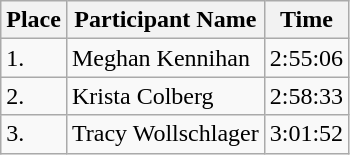<table class="wikitable">
<tr>
<th>Place</th>
<th>Participant Name</th>
<th>Time</th>
</tr>
<tr>
<td>1.</td>
<td>Meghan Kennihan</td>
<td>2:55:06</td>
</tr>
<tr>
<td>2.</td>
<td>Krista Colberg</td>
<td>2:58:33</td>
</tr>
<tr>
<td>3.</td>
<td>Tracy Wollschlager</td>
<td>3:01:52</td>
</tr>
</table>
